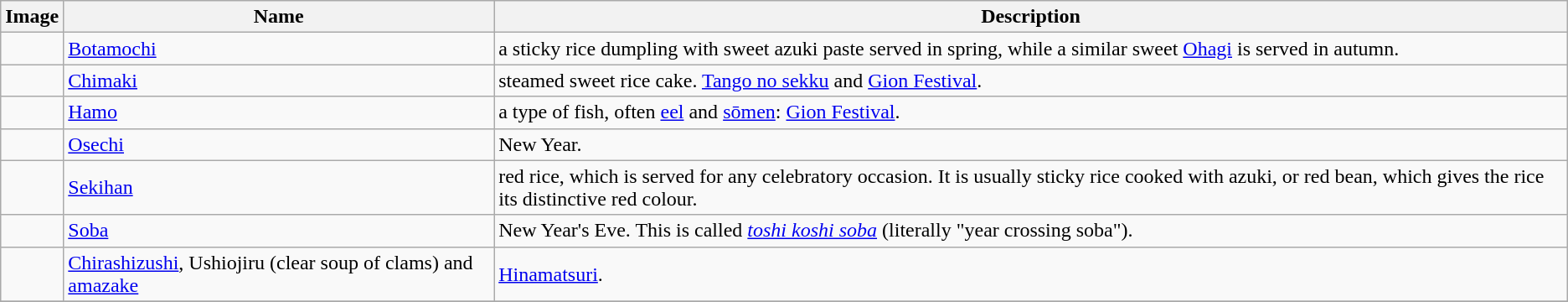<table class="wikitable collapsible">
<tr>
<th>Image</th>
<th>Name</th>
<th>Description</th>
</tr>
<tr>
<td></td>
<td><a href='#'>Botamochi</a></td>
<td>a sticky rice dumpling with sweet azuki paste served in spring, while a similar sweet <a href='#'>Ohagi</a> is served in autumn.</td>
</tr>
<tr>
<td></td>
<td><a href='#'>Chimaki</a></td>
<td>steamed sweet rice cake. <a href='#'>Tango no sekku</a> and <a href='#'>Gion Festival</a>.</td>
</tr>
<tr>
<td></td>
<td><a href='#'>Hamo</a></td>
<td>a type of fish, often <a href='#'>eel</a> and <a href='#'>sōmen</a>: <a href='#'>Gion Festival</a>.</td>
</tr>
<tr>
<td></td>
<td><a href='#'>Osechi</a></td>
<td>New Year.</td>
</tr>
<tr>
<td></td>
<td><a href='#'>Sekihan</a></td>
<td>red rice, which is served for any celebratory occasion. It is usually sticky rice cooked with azuki, or red bean, which gives the rice its distinctive red colour.</td>
</tr>
<tr>
<td></td>
<td><a href='#'>Soba</a></td>
<td>New Year's Eve. This is called <em><a href='#'>toshi koshi soba</a></em> (literally "year crossing soba").</td>
</tr>
<tr>
<td></td>
<td><a href='#'>Chirashizushi</a>, Ushiojiru (clear soup of clams) and <a href='#'>amazake</a></td>
<td><a href='#'>Hinamatsuri</a>.</td>
</tr>
<tr>
</tr>
</table>
